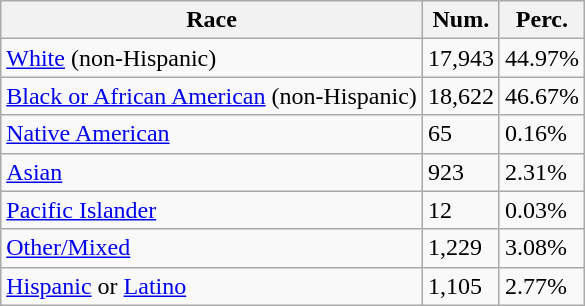<table class="wikitable">
<tr>
<th>Race</th>
<th>Num.</th>
<th>Perc.</th>
</tr>
<tr>
<td><a href='#'>White</a> (non-Hispanic)</td>
<td>17,943</td>
<td>44.97%</td>
</tr>
<tr>
<td><a href='#'>Black or African American</a> (non-Hispanic)</td>
<td>18,622</td>
<td>46.67%</td>
</tr>
<tr>
<td><a href='#'>Native American</a></td>
<td>65</td>
<td>0.16%</td>
</tr>
<tr>
<td><a href='#'>Asian</a></td>
<td>923</td>
<td>2.31%</td>
</tr>
<tr>
<td><a href='#'>Pacific Islander</a></td>
<td>12</td>
<td>0.03%</td>
</tr>
<tr>
<td><a href='#'>Other/Mixed</a></td>
<td>1,229</td>
<td>3.08%</td>
</tr>
<tr>
<td><a href='#'>Hispanic</a> or <a href='#'>Latino</a></td>
<td>1,105</td>
<td>2.77%</td>
</tr>
</table>
